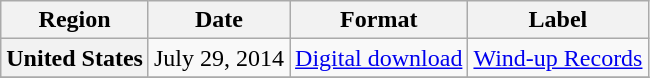<table class="wikitable plainrowheaders">
<tr>
<th>Region</th>
<th>Date</th>
<th>Format</th>
<th>Label</th>
</tr>
<tr>
<th scope="row">United States</th>
<td>July 29, 2014</td>
<td><a href='#'>Digital download</a></td>
<td><a href='#'>Wind-up Records</a></td>
</tr>
<tr>
</tr>
</table>
